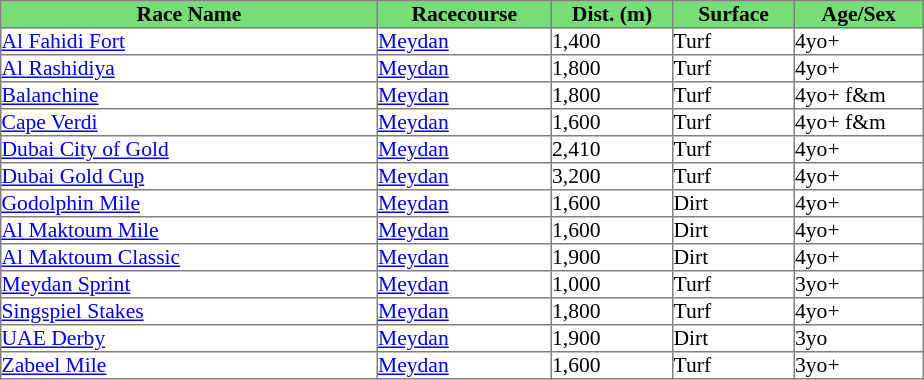<table class = "sortable" | border="1" cellpadding="0" style="border-collapse: collapse; font-size:90%">
<tr bgcolor="#77dd77" align="center">
<th>Race Name</th>
<th>Racecourse</th>
<th>Dist. (m)</th>
<th>Surface</th>
<th>Age/Sex</th>
</tr>
<tr>
<td width=250px><a href='#'>Al Fahidi Fort</a></td>
<td width=115px><a href='#'>Meydan</a></td>
<td width=80px>1,400</td>
<td width=80px>Turf</td>
<td width=85px>4yo+</td>
</tr>
<tr>
<td><a href='#'>Al Rashidiya</a></td>
<td><a href='#'>Meydan</a></td>
<td>1,800</td>
<td>Turf</td>
<td>4yo+</td>
</tr>
<tr>
<td><a href='#'>Balanchine</a></td>
<td><a href='#'>Meydan</a></td>
<td>1,800</td>
<td>Turf</td>
<td>4yo+ f&m</td>
</tr>
<tr>
<td><a href='#'>Cape Verdi</a></td>
<td><a href='#'>Meydan</a></td>
<td>1,600</td>
<td>Turf</td>
<td>4yo+ f&m</td>
</tr>
<tr>
<td><a href='#'>Dubai City of Gold</a></td>
<td><a href='#'>Meydan</a></td>
<td>2,410</td>
<td>Turf</td>
<td>4yo+</td>
</tr>
<tr>
<td><a href='#'>Dubai Gold Cup</a></td>
<td><a href='#'>Meydan</a></td>
<td>3,200</td>
<td>Turf</td>
<td>4yo+</td>
</tr>
<tr>
<td><a href='#'>Godolphin Mile</a></td>
<td><a href='#'>Meydan</a></td>
<td>1,600</td>
<td>Dirt</td>
<td>4yo+</td>
</tr>
<tr>
<td><a href='#'>Al Maktoum Mile</a></td>
<td><a href='#'>Meydan</a></td>
<td>1,600</td>
<td>Dirt</td>
<td>4yo+</td>
</tr>
<tr>
<td><a href='#'>Al Maktoum Classic</a></td>
<td><a href='#'>Meydan</a></td>
<td>1,900</td>
<td>Dirt</td>
<td>4yo+</td>
</tr>
<tr>
<td><a href='#'>Meydan Sprint</a></td>
<td><a href='#'>Meydan</a></td>
<td>1,000</td>
<td>Turf</td>
<td>3yo+</td>
</tr>
<tr>
<td><a href='#'>Singspiel Stakes</a></td>
<td><a href='#'>Meydan</a></td>
<td>1,800</td>
<td>Turf</td>
<td>4yo+</td>
</tr>
<tr>
<td><a href='#'>UAE Derby</a></td>
<td><a href='#'>Meydan</a></td>
<td>1,900</td>
<td>Dirt</td>
<td>3yo</td>
</tr>
<tr>
<td><a href='#'>Zabeel Mile</a></td>
<td><a href='#'>Meydan</a></td>
<td>1,600</td>
<td>Turf</td>
<td>3yo+</td>
</tr>
</table>
